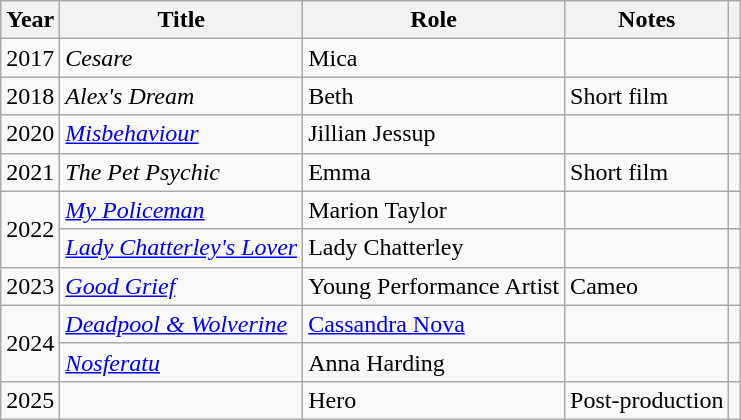<table class="wikitable plainrowheaders sortable" style="margin-right: 0;">
<tr>
<th scope="col">Year</th>
<th scope="col">Title</th>
<th scope="col">Role</th>
<th scope="col" class="unsortable">Notes</th>
<th scope="col" class="unsortable"></th>
</tr>
<tr>
<td>2017</td>
<td><em>Cesare</em></td>
<td>Mica</td>
<td></td>
<td style="text-align: center;"></td>
</tr>
<tr>
<td>2018</td>
<td><em>Alex's Dream</em></td>
<td>Beth</td>
<td>Short film</td>
<td style="text-align: center;"></td>
</tr>
<tr>
<td>2020</td>
<td><em><a href='#'>Misbehaviour</a></em></td>
<td>Jillian Jessup</td>
<td></td>
<td style="text-align: center;"></td>
</tr>
<tr>
<td>2021</td>
<td data-sort-value="Pet Psychic, The"><em>The Pet Psychic</em></td>
<td>Emma</td>
<td>Short film</td>
<td style="text-align: center;"></td>
</tr>
<tr>
<td rowspan=2>2022</td>
<td><em><a href='#'>My Policeman</a></em></td>
<td>Marion Taylor</td>
<td></td>
<td style="text-align: center;"></td>
</tr>
<tr>
<td><em><a href='#'>Lady Chatterley's Lover</a></em></td>
<td>Lady Chatterley</td>
<td></td>
<td style="text-align: center;"></td>
</tr>
<tr>
<td>2023</td>
<td><em><a href='#'>Good Grief</a></em></td>
<td>Young Performance Artist</td>
<td>Cameo</td>
<td style="text-align: center;"></td>
</tr>
<tr>
<td rowspan="2">2024</td>
<td><em><a href='#'>Deadpool & Wolverine</a></em></td>
<td><a href='#'>Cassandra Nova</a></td>
<td></td>
<td style="text-align: center;"></td>
</tr>
<tr>
<td><em><a href='#'>Nosferatu</a></em></td>
<td>Anna Harding</td>
<td></td>
<td style="text-align: center;"></td>
</tr>
<tr>
<td>2025</td>
<td></td>
<td>Hero</td>
<td>Post-production</td>
<td style="text-align: center;"><br></td>
</tr>
</table>
